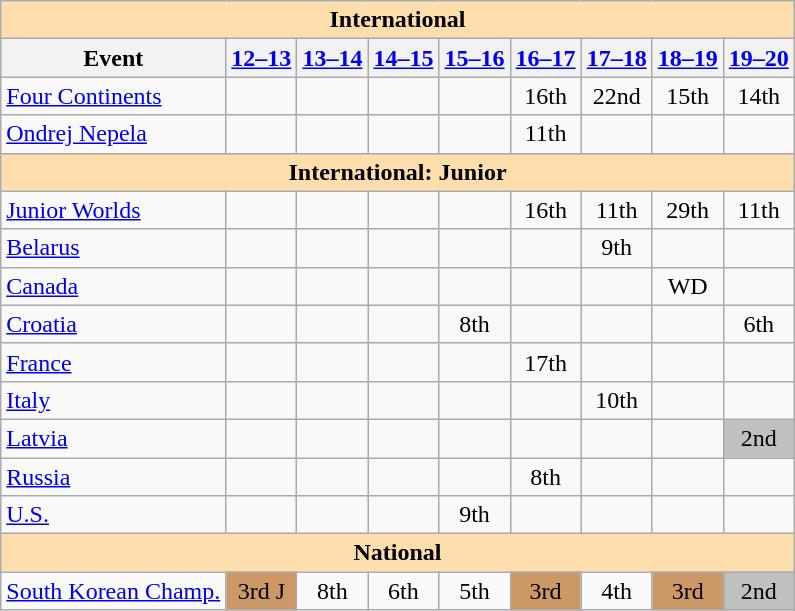<table class="wikitable" style="text-align:center">
<tr>
<th style="background-color: #ffdead; " colspan=9 align=center>International</th>
</tr>
<tr>
<th>Event</th>
<th><a href='#'>12–13</a></th>
<th><a href='#'>13–14</a></th>
<th><a href='#'>14–15</a></th>
<th><a href='#'>15–16</a></th>
<th><a href='#'>16–17</a></th>
<th><a href='#'>17–18</a></th>
<th><a href='#'>18–19</a></th>
<th><a href='#'>19–20</a></th>
</tr>
<tr>
<td align=left><a href='#'>Four Continents</a></td>
<td></td>
<td></td>
<td></td>
<td></td>
<td>16th</td>
<td>22nd</td>
<td>15th</td>
<td>14th</td>
</tr>
<tr>
<td align=left> <a href='#'>Ondrej Nepela</a></td>
<td></td>
<td></td>
<td></td>
<td></td>
<td>11th</td>
<td></td>
<td></td>
<td></td>
</tr>
<tr>
<th style="background-color: #ffdead; " colspan=9 align=center>International: Junior</th>
</tr>
<tr>
<td align=left><a href='#'>Junior Worlds</a></td>
<td></td>
<td></td>
<td></td>
<td></td>
<td>16th</td>
<td>11th</td>
<td>29th</td>
<td>11th</td>
</tr>
<tr>
<td align=left> <a href='#'>Belarus</a></td>
<td></td>
<td></td>
<td></td>
<td></td>
<td></td>
<td>9th</td>
<td></td>
<td></td>
</tr>
<tr>
<td align=left> <a href='#'>Canada</a></td>
<td></td>
<td></td>
<td></td>
<td></td>
<td></td>
<td></td>
<td>WD</td>
<td></td>
</tr>
<tr>
<td align=left> <a href='#'>Croatia</a></td>
<td></td>
<td></td>
<td></td>
<td>8th</td>
<td></td>
<td></td>
<td></td>
<td>6th</td>
</tr>
<tr>
<td align=left> <a href='#'>France</a></td>
<td></td>
<td></td>
<td></td>
<td></td>
<td>17th</td>
<td></td>
<td></td>
<td></td>
</tr>
<tr>
<td align=left> <a href='#'>Italy</a></td>
<td></td>
<td></td>
<td></td>
<td></td>
<td></td>
<td>10th</td>
<td></td>
<td></td>
</tr>
<tr>
<td align=left> <a href='#'>Latvia</a></td>
<td></td>
<td></td>
<td></td>
<td></td>
<td></td>
<td></td>
<td></td>
<td bgcolor=silver>2nd</td>
</tr>
<tr>
<td align=left> <a href='#'>Russia</a></td>
<td></td>
<td></td>
<td></td>
<td></td>
<td>8th</td>
<td></td>
<td></td>
<td></td>
</tr>
<tr>
<td align=left> <a href='#'>U.S.</a></td>
<td></td>
<td></td>
<td></td>
<td>9th</td>
<td></td>
<td></td>
<td></td>
<td></td>
</tr>
<tr>
<th style="background-color: #ffdead; " colspan=9 align=center>National</th>
</tr>
<tr>
<td align=left><a href='#'>South Korean Champ.</a></td>
<td bgcolor=cc9966>3rd J</td>
<td>8th</td>
<td>6th</td>
<td>5th</td>
<td bgcolor=cc9966>3rd</td>
<td>4th</td>
<td bgcolor=cc9966>3rd</td>
<td bgcolor=silver>2nd</td>
</tr>
</table>
